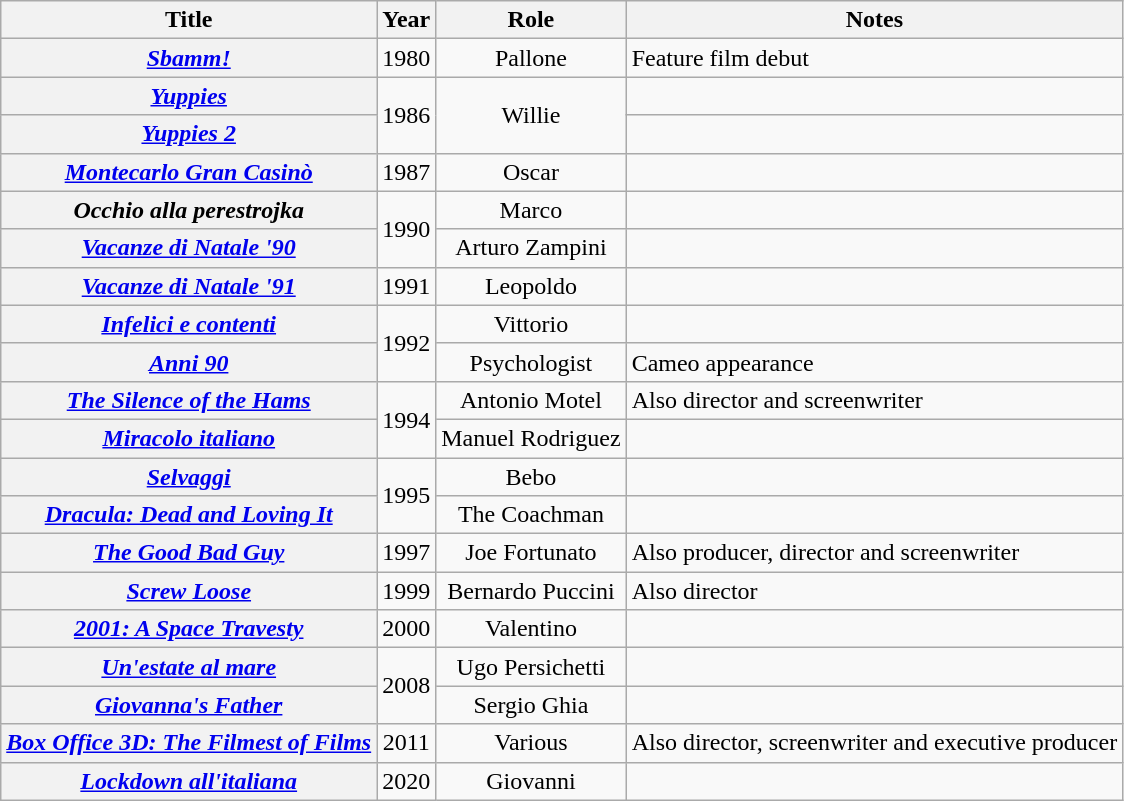<table class="wikitable plainrowheaders" style="text-align:center;">
<tr>
<th>Title</th>
<th>Year</th>
<th>Role</th>
<th>Notes</th>
</tr>
<tr>
<th scope="row"><em><a href='#'>Sbamm!</a></em></th>
<td>1980</td>
<td>Pallone</td>
<td style="text-align:left">Feature film debut</td>
</tr>
<tr>
<th scope="row"><em><a href='#'>Yuppies</a></em></th>
<td rowspan="2">1986</td>
<td rowspan="2">Willie</td>
<td></td>
</tr>
<tr>
<th scope="row"><em><a href='#'>Yuppies 2</a></em></th>
<td></td>
</tr>
<tr>
<th scope="row"><em><a href='#'>Montecarlo Gran Casinò</a></em></th>
<td>1987</td>
<td>Oscar</td>
<td></td>
</tr>
<tr>
<th scope="row"><em>Occhio alla perestrojka</em></th>
<td rowspan="2">1990</td>
<td>Marco</td>
<td></td>
</tr>
<tr>
<th scope="row"><em><a href='#'>Vacanze di Natale '90</a></em></th>
<td>Arturo Zampini</td>
<td></td>
</tr>
<tr>
<th scope="row"><em><a href='#'>Vacanze di Natale '91</a></em></th>
<td>1991</td>
<td>Leopoldo</td>
<td></td>
</tr>
<tr>
<th scope="row"><em><a href='#'>Infelici e contenti</a></em></th>
<td rowspan="2">1992</td>
<td>Vittorio</td>
<td></td>
</tr>
<tr>
<th scope="row"><em><a href='#'>Anni 90</a></em></th>
<td>Psychologist</td>
<td style="text-align:left">Cameo appearance</td>
</tr>
<tr>
<th scope="row"><em><a href='#'>The Silence of the Hams</a></em></th>
<td rowspan="2">1994</td>
<td>Antonio Motel</td>
<td style="text-align:left">Also director and screenwriter</td>
</tr>
<tr>
<th scope="row"><em><a href='#'>Miracolo italiano</a></em></th>
<td>Manuel Rodriguez</td>
<td></td>
</tr>
<tr>
<th scope="row"><em><a href='#'>Selvaggi</a></em></th>
<td rowspan="2">1995</td>
<td>Bebo</td>
<td></td>
</tr>
<tr>
<th scope="row"><em><a href='#'>Dracula: Dead and Loving It</a></em></th>
<td>The Coachman</td>
<td></td>
</tr>
<tr>
<th scope="row"><em><a href='#'>The Good Bad Guy</a></em></th>
<td>1997</td>
<td>Joe Fortunato</td>
<td style="text-align:left">Also producer, director and screenwriter</td>
</tr>
<tr>
<th scope="row"><em><a href='#'>Screw Loose</a></em></th>
<td>1999</td>
<td>Bernardo Puccini</td>
<td style="text-align:left">Also director</td>
</tr>
<tr>
<th scope="row"><em><a href='#'>2001: A Space Travesty</a></em></th>
<td>2000</td>
<td>Valentino</td>
<td></td>
</tr>
<tr>
<th scope="row"><em><a href='#'>Un'estate al mare</a></em></th>
<td rowspan="2">2008</td>
<td>Ugo Persichetti</td>
<td></td>
</tr>
<tr>
<th scope="row"><em><a href='#'>Giovanna's Father</a></em></th>
<td>Sergio Ghia</td>
<td></td>
</tr>
<tr>
<th scope="row"><em><a href='#'>Box Office 3D: The Filmest of Films</a></em></th>
<td>2011</td>
<td>Various</td>
<td style="text-align:left">Also director, screenwriter and executive producer</td>
</tr>
<tr>
<th scope="row"><em><a href='#'>Lockdown all'italiana</a></em></th>
<td>2020</td>
<td>Giovanni</td>
<td></td>
</tr>
</table>
